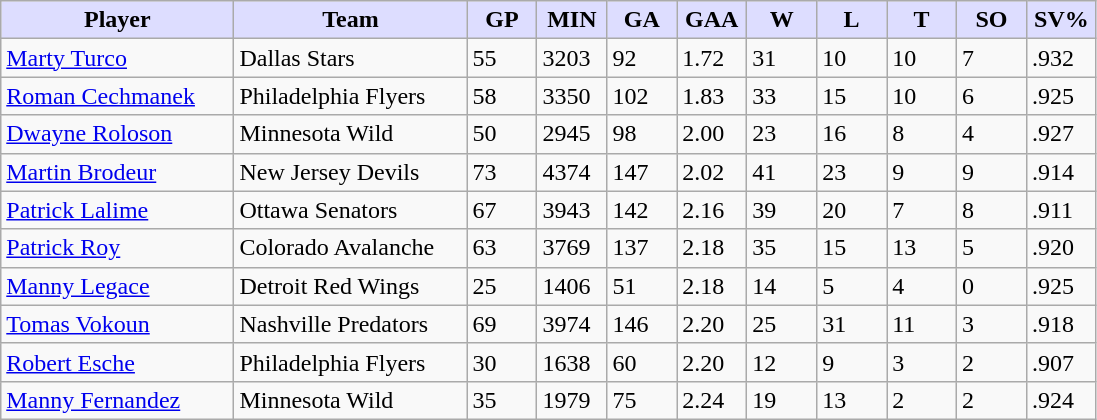<table class="wikitable">
<tr>
<th style="background:#ddf; width:20%;">Player</th>
<th style="background:#ddf; width:20%;">Team</th>
<th style="background:#ddf; width:6%;">GP</th>
<th style="background:#ddf; width:6%;">MIN</th>
<th style="background:#ddf; width:6%;">GA</th>
<th style="background:#ddf; width:6%;">GAA</th>
<th style="background:#ddf; width:6%;">W</th>
<th style="background:#ddf; width:6%;">L</th>
<th style="background:#ddf; width:6%;">T</th>
<th style="background:#ddf; width:6%;">SO</th>
<th style="background:#ddf; width:6%;">SV%</th>
</tr>
<tr>
<td><a href='#'>Marty Turco</a></td>
<td>Dallas Stars</td>
<td>55</td>
<td>3203</td>
<td>92</td>
<td>1.72</td>
<td>31</td>
<td>10</td>
<td>10</td>
<td>7</td>
<td>.932</td>
</tr>
<tr>
<td><a href='#'>Roman Cechmanek</a></td>
<td>Philadelphia Flyers</td>
<td>58</td>
<td>3350</td>
<td>102</td>
<td>1.83</td>
<td>33</td>
<td>15</td>
<td>10</td>
<td>6</td>
<td>.925</td>
</tr>
<tr>
<td><a href='#'>Dwayne Roloson</a></td>
<td>Minnesota Wild</td>
<td>50</td>
<td>2945</td>
<td>98</td>
<td>2.00</td>
<td>23</td>
<td>16</td>
<td>8</td>
<td>4</td>
<td>.927</td>
</tr>
<tr>
<td><a href='#'>Martin Brodeur</a></td>
<td>New Jersey Devils</td>
<td>73</td>
<td>4374</td>
<td>147</td>
<td>2.02</td>
<td>41</td>
<td>23</td>
<td>9</td>
<td>9</td>
<td>.914</td>
</tr>
<tr>
<td><a href='#'>Patrick Lalime</a></td>
<td>Ottawa Senators</td>
<td>67</td>
<td>3943</td>
<td>142</td>
<td>2.16</td>
<td>39</td>
<td>20</td>
<td>7</td>
<td>8</td>
<td>.911</td>
</tr>
<tr>
<td><a href='#'>Patrick Roy</a></td>
<td>Colorado Avalanche</td>
<td>63</td>
<td>3769</td>
<td>137</td>
<td>2.18</td>
<td>35</td>
<td>15</td>
<td>13</td>
<td>5</td>
<td>.920</td>
</tr>
<tr>
<td><a href='#'>Manny Legace</a></td>
<td>Detroit Red Wings</td>
<td>25</td>
<td>1406</td>
<td>51</td>
<td>2.18</td>
<td>14</td>
<td>5</td>
<td>4</td>
<td>0</td>
<td>.925</td>
</tr>
<tr>
<td><a href='#'>Tomas Vokoun</a></td>
<td>Nashville Predators</td>
<td>69</td>
<td>3974</td>
<td>146</td>
<td>2.20</td>
<td>25</td>
<td>31</td>
<td>11</td>
<td>3</td>
<td>.918</td>
</tr>
<tr>
<td><a href='#'>Robert Esche</a></td>
<td>Philadelphia Flyers</td>
<td>30</td>
<td>1638</td>
<td>60</td>
<td>2.20</td>
<td>12</td>
<td>9</td>
<td>3</td>
<td>2</td>
<td>.907</td>
</tr>
<tr>
<td><a href='#'>Manny Fernandez</a></td>
<td>Minnesota Wild</td>
<td>35</td>
<td>1979</td>
<td>75</td>
<td>2.24</td>
<td>19</td>
<td>13</td>
<td>2</td>
<td>2</td>
<td>.924</td>
</tr>
</table>
